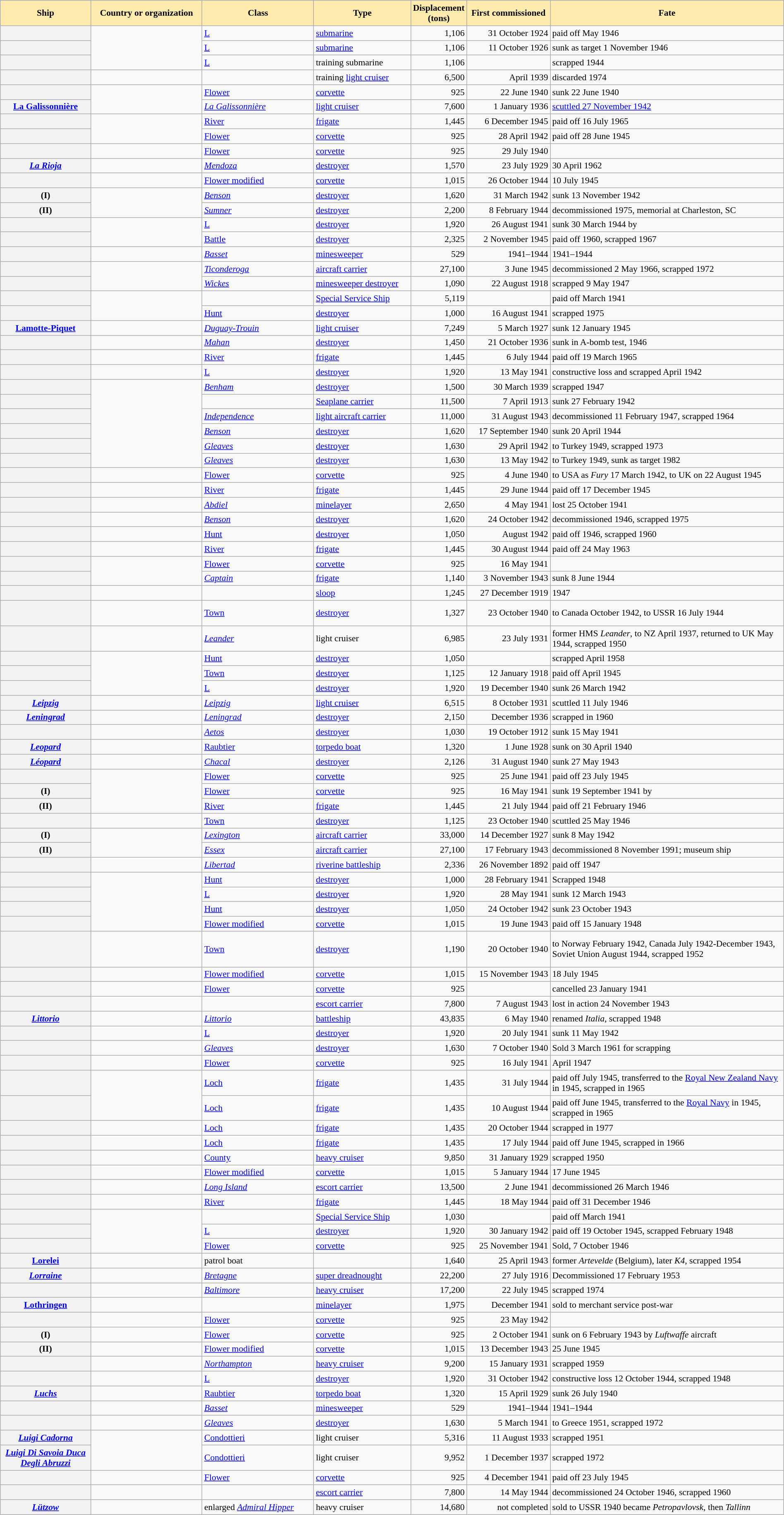<table class="wikitable sortable plainrowheaders" style="width:100%; font-size: 90%">
<tr>
<th scope="col" style="width:12%; background: #ffebad;">Ship</th>
<th scope="col" style="width:15%; background: #ffebad;">Country or organization</th>
<th scope="col" style="width:15%; background: #ffebad;">Class</th>
<th scope="col" style="width:13%; background: #ffebad;">Type</th>
<th scope="col" style="width:2%; background: #ffebad;">Displacement (tons)</th>
<th scope="col" style="width:11%; background: #ffebad;">First commissioned</th>
<th scope="col" style="width:32%; background: #ffebad;">Fate</th>
</tr>
<tr>
<th scope="row"></th>
<td rowspan="3"></td>
<td><a href='#'>L</a></td>
<td><a href='#'>submarine</a></td>
<td style="text-align:right;">1,106</td>
<td style="text-align:right;">31 October 1924</td>
<td>paid off May 1946</td>
</tr>
<tr>
<th scope="row"></th>
<td><a href='#'>L</a></td>
<td><a href='#'>submarine</a></td>
<td style="text-align:right;">1,106</td>
<td style="text-align:right;">11 October 1926</td>
<td>sunk as target 1 November 1946</td>
</tr>
<tr>
<th scope="row"></th>
<td><a href='#'>L</a></td>
<td>training submarine</td>
<td style="text-align:right;">1,106</td>
<td style="text-align:right;"></td>
<td>scrapped 1944</td>
</tr>
<tr>
<th scope="row"></th>
<td></td>
<td></td>
<td>training <a href='#'>light cruiser</a></td>
<td style="text-align:right;">6,500</td>
<td style="text-align:right;">April 1939</td>
<td>discarded 1974</td>
</tr>
<tr>
<th scope="row"></th>
<td rowspan="2"></td>
<td><a href='#'>Flower</a></td>
<td><a href='#'>corvette</a></td>
<td style="text-align:right;">925</td>
<td style="text-align:right;">22 June 1940</td>
<td>sunk 22 June 1940</td>
</tr>
<tr>
<th scope="row"><a href='#'>La Galissonnière</a></th>
<td><em><a href='#'>La Galissonnière</a></em></td>
<td><a href='#'>light cruiser</a></td>
<td style="text-align:right;">7,600</td>
<td style="text-align:right;">1 January 1936</td>
<td><a href='#'>scuttled 27 November 1942</a></td>
</tr>
<tr>
<th scope="row"></th>
<td rowspan="2"></td>
<td><a href='#'>River</a></td>
<td><a href='#'>frigate</a></td>
<td style="text-align:right;">1,445</td>
<td style="text-align:right;">6 December 1945</td>
<td>paid off 16 July 1965</td>
</tr>
<tr>
<th scope="row"></th>
<td><a href='#'>Flower</a></td>
<td><a href='#'>corvette</a></td>
<td style="text-align:right;">925</td>
<td style="text-align:right;">28 April 1942</td>
<td>paid off 28 June 1945</td>
</tr>
<tr>
<th scope="row"></th>
<td></td>
<td><a href='#'>Flower</a></td>
<td><a href='#'>corvette</a></td>
<td style="text-align:right;">925</td>
<td style="text-align:right;">29 July 1940</td>
<td></td>
</tr>
<tr>
<th scope="row"><a href='#'><em>La Rioja</em></a></th>
<td></td>
<td><a href='#'><em>Mendoza</em></a></td>
<td><a href='#'>destroyer</a></td>
<td style="text-align:right;">1,570</td>
<td style="text-align:right;">23 July 1929</td>
<td>30 April 1962</td>
</tr>
<tr>
<th scope="row"></th>
<td></td>
<td><a href='#'>Flower modified</a></td>
<td><a href='#'>corvette</a></td>
<td style="text-align:right;">1,015</td>
<td style="text-align:right;">26 October 1944</td>
<td>10 July 1945</td>
</tr>
<tr>
<th scope="row"> (I)</th>
<td rowspan="2"></td>
<td><a href='#'><em>Benson</em></a></td>
<td><a href='#'>destroyer</a></td>
<td style="text-align:right;">1,620</td>
<td style="text-align:right;">31 March 1942</td>
<td>sunk 13 November 1942</td>
</tr>
<tr>
<th scope="row"> (II)</th>
<td><em><a href='#'>Sumner</a></em></td>
<td><a href='#'>destroyer</a></td>
<td style="text-align:right;">2,200</td>
<td style="text-align:right;">8 February 1944</td>
<td>decommissioned 1975, memorial at Charleston, SC</td>
</tr>
<tr>
<th scope="row"></th>
<td rowspan="2"></td>
<td><a href='#'>L</a></td>
<td><a href='#'>destroyer</a></td>
<td style="text-align:right;">1,920</td>
<td style="text-align:right;">26 August 1941</td>
<td>sunk 30 March 1944 by </td>
</tr>
<tr>
<th scope="row"></th>
<td><a href='#'>Battle</a></td>
<td><a href='#'>destroyer</a></td>
<td style="text-align:right;">2,325</td>
<td style="text-align:right;">2 November 1945</td>
<td>paid off 1960, scrapped 1967</td>
</tr>
<tr>
<th scope="row"></th>
<td></td>
<td><em><a href='#'>Basset</a></em></td>
<td><a href='#'>minesweeper</a></td>
<td style="text-align:right;">529</td>
<td style="text-align:right;">1941–1944</td>
<td>1941–1944</td>
</tr>
<tr>
<th scope="row"></th>
<td rowspan="2"></td>
<td><a href='#'><em>Ticonderoga</em></a></td>
<td><a href='#'>aircraft carrier</a></td>
<td style="text-align:right;">27,100</td>
<td style="text-align:right;">3 June 1945</td>
<td>decommissioned 2 May 1966, scrapped 1972</td>
</tr>
<tr>
<th scope="row"></th>
<td><a href='#'><em>Wickes</em></a></td>
<td><a href='#'>minesweeper destroyer</a></td>
<td style="text-align:right;">1,090</td>
<td style="text-align:right;">22 August 1918</td>
<td>scrapped 9 May 1947</td>
</tr>
<tr>
<th scope="row"></th>
<td rowspan="2"></td>
<td></td>
<td><a href='#'>Special Service Ship</a></td>
<td style="text-align:right;">5,119</td>
<td style="text-align:right;"></td>
<td>paid off March 1941</td>
</tr>
<tr>
<th scope="row"></th>
<td><a href='#'>Hunt</a></td>
<td><a href='#'>destroyer</a></td>
<td style="text-align:right;">1,000</td>
<td style="text-align:right;">16 August 1941</td>
<td>scrapped 1975</td>
</tr>
<tr>
<th scope="row"><a href='#'>Lamotte-Piquet</a></th>
<td></td>
<td><a href='#'><em>Duguay-Trouin</em></a></td>
<td><a href='#'>light cruiser</a></td>
<td style="text-align:right;">7,249</td>
<td style="text-align:right;">5 March 1927</td>
<td>sunk 12 January 1945</td>
</tr>
<tr>
<th scope="row"></th>
<td></td>
<td><em><a href='#'>Mahan</a></em></td>
<td><a href='#'>destroyer</a></td>
<td style="text-align:right;">1,450</td>
<td style="text-align:right;">21 October 1936</td>
<td>sunk in A-bomb test, 1946</td>
</tr>
<tr>
<th scope="row"></th>
<td></td>
<td><a href='#'>River</a></td>
<td><a href='#'>frigate</a></td>
<td style="text-align:right;">1,445</td>
<td style="text-align:right;">6 July 1944</td>
<td>paid off 19 March 1965</td>
</tr>
<tr>
<th scope="row"></th>
<td></td>
<td><a href='#'>L</a></td>
<td><a href='#'>destroyer</a></td>
<td style="text-align:right;">1,920</td>
<td style="text-align:right;">13 May 1941</td>
<td>constructive loss and scrapped April 1942</td>
</tr>
<tr>
<th scope="row"></th>
<td rowspan="6"></td>
<td><em><a href='#'>Benham</a></em></td>
<td><a href='#'>destroyer</a></td>
<td style="text-align:right;">1,500</td>
<td style="text-align:right;">30 March 1939</td>
<td>scrapped 1947</td>
</tr>
<tr>
<th scope="row"></th>
<td></td>
<td><a href='#'>Seaplane carrier</a></td>
<td style="text-align:right;">11,500</td>
<td style="text-align:right;">7 April 1913</td>
<td>sunk 27 February 1942</td>
</tr>
<tr>
<th scope="row"></th>
<td><a href='#'><em>Independence</em></a></td>
<td><a href='#'>light aircraft carrier</a></td>
<td style="text-align:right;">11,000</td>
<td style="text-align:right;">31 August 1943</td>
<td>decommissioned 11 February 1947, scrapped 1964</td>
</tr>
<tr>
<th scope="row"></th>
<td><a href='#'><em>Benson</em></a></td>
<td><a href='#'>destroyer</a></td>
<td style="text-align:right;">1,620</td>
<td style="text-align:right;">17 September 1940</td>
<td>sunk 20 April 1944</td>
</tr>
<tr>
<th scope="row"></th>
<td><em><a href='#'>Gleaves</a></em></td>
<td><a href='#'>destroyer</a></td>
<td style="text-align:right;">1,630</td>
<td style="text-align:right;">29 April 1942</td>
<td>to Turkey 1949, scrapped 1973</td>
</tr>
<tr>
<th scope="row"></th>
<td><em><a href='#'>Gleaves</a></em></td>
<td><a href='#'>destroyer</a></td>
<td style="text-align:right;">1,630</td>
<td style="text-align:right;">13 May 1942</td>
<td>to Turkey 1949, sunk as target 1982</td>
</tr>
<tr>
<th scope="row"></th>
<td><br></td>
<td><a href='#'>Flower</a></td>
<td><a href='#'>corvette</a></td>
<td style="text-align:right;">925</td>
<td style="text-align:right;">4 June 1940</td>
<td>to USA as <em>Fury</em> 17 March 1942, to UK on 22 August 1945</td>
</tr>
<tr>
<th scope="row"></th>
<td></td>
<td><a href='#'>River</a></td>
<td><a href='#'>frigate</a></td>
<td style="text-align:right;">1,445</td>
<td style="text-align:right;">29 June 1944</td>
<td>paid off 17 December 1945</td>
</tr>
<tr>
<th scope="row"></th>
<td></td>
<td><a href='#'><em>Abdiel</em></a></td>
<td><a href='#'>minelayer</a></td>
<td style="text-align:right;">2,650</td>
<td style="text-align:right;">4 May 1941</td>
<td>lost 25 October 1941</td>
</tr>
<tr>
<th scope="row"></th>
<td></td>
<td><a href='#'><em>Benson</em></a></td>
<td><a href='#'>destroyer</a></td>
<td style="text-align:right;">1,620</td>
<td style="text-align:right;">24 October 1942</td>
<td>decommissioned 1946, scrapped 1975</td>
</tr>
<tr>
<th scope="row"></th>
<td></td>
<td><a href='#'>Hunt</a></td>
<td><a href='#'>destroyer</a></td>
<td style="text-align:right;">1,050</td>
<td style="text-align:right;">August 1942</td>
<td>paid off 1946, scrapped 1960</td>
</tr>
<tr>
<th scope="row"></th>
<td></td>
<td><a href='#'>River</a></td>
<td><a href='#'>frigate</a></td>
<td style="text-align:right;">1,445</td>
<td style="text-align:right;">30 August 1944</td>
<td>paid off 24 May 1963</td>
</tr>
<tr>
<th scope="row"></th>
<td rowspan="2"></td>
<td><a href='#'>Flower</a></td>
<td><a href='#'>corvette</a></td>
<td style="text-align:right;">925</td>
<td style="text-align:right;">16 May 1941</td>
<td></td>
</tr>
<tr>
<th scope="row"></th>
<td><em><a href='#'>Captain</a></em></td>
<td><a href='#'>frigate</a></td>
<td style="text-align:right;">1,140</td>
<td style="text-align:right;">3 November 1943</td>
<td>sunk 8 June 1944</td>
</tr>
<tr>
<th scope="row"></th>
<td></td>
<td></td>
<td><a href='#'>sloop</a></td>
<td style="text-align:right;">1,245</td>
<td style="text-align:right;">27 December 1919</td>
<td>1947</td>
</tr>
<tr>
<th scope="row"></th>
<td><br><br></td>
<td><a href='#'>Town</a></td>
<td><a href='#'>destroyer</a></td>
<td style="text-align:right;">1,327</td>
<td style="text-align:right;">23 October 1940</td>
<td>to Canada October 1942, to USSR 16 July 1944</td>
</tr>
<tr>
<th scope="row"></th>
<td></td>
<td><a href='#'><em>Leander</em></a></td>
<td>light cruiser</td>
<td style="text-align:right;">6,985</td>
<td style="text-align:right;">23 July 1931</td>
<td>former HMS <em>Leander</em>, to NZ April 1937, returned to UK May 1944, scrapped 1950</td>
</tr>
<tr>
<th scope="row"></th>
<td rowspan="3"></td>
<td><a href='#'>Hunt</a></td>
<td><a href='#'>destroyer</a></td>
<td style="text-align:right;">1,050</td>
<td style="text-align:right;"></td>
<td>scrapped April 1958</td>
</tr>
<tr>
<th scope="row"></th>
<td><a href='#'>Town</a></td>
<td><a href='#'>destroyer</a></td>
<td style="text-align:right;">1,125</td>
<td style="text-align:right;">12 January 1918</td>
<td>paid off April 1945</td>
</tr>
<tr>
<th scope="row"></th>
<td><a href='#'>L</a></td>
<td><a href='#'>destroyer</a></td>
<td style="text-align:right;">1,920</td>
<td style="text-align:right;">19 December 1940</td>
<td>sunk 26 March 1942</td>
</tr>
<tr>
<th scope="row"><a href='#'><em>Leipzig</em></a></th>
<td></td>
<td><a href='#'><em>Leipzig</em></a></td>
<td><a href='#'>light cruiser</a></td>
<td style="text-align:right;">6,515</td>
<td style="text-align:right;">8 October 1931</td>
<td>scuttled 11 July 1946</td>
</tr>
<tr>
<th scope="row"><a href='#'><em>Leningrad</em></a></th>
<td></td>
<td><a href='#'><em>Leningrad</em></a></td>
<td><a href='#'>destroyer</a></td>
<td style="text-align:right;">2,150</td>
<td style="text-align:right;">December 1936</td>
<td>scrapped in 1960</td>
</tr>
<tr>
<th scope="row"></th>
<td></td>
<td><em><a href='#'>Aetos</a></em></td>
<td><a href='#'>destroyer</a></td>
<td style="text-align:right;">1,030</td>
<td style="text-align:right;">19 October 1912</td>
<td>sunk 15 May 1941</td>
</tr>
<tr>
<th scope="row"><a href='#'><em>Leopard</em></a></th>
<td></td>
<td><a href='#'>Raubtier</a></td>
<td><a href='#'>torpedo boat</a></td>
<td style="text-align:right;">1,320</td>
<td style="text-align:right;">1 June 1928</td>
<td>sunk on 30 April 1940</td>
</tr>
<tr>
<th scope="row"><a href='#'><em>Léopard</em></a></th>
<td></td>
<td><a href='#'><em>Chacal</em></a></td>
<td><a href='#'>destroyer</a></td>
<td style="text-align:right;">2,126</td>
<td style="text-align:right;">31 August 1940</td>
<td>sunk 27 May 1943</td>
</tr>
<tr>
<th scope="row"></th>
<td rowspan="3"></td>
<td><a href='#'>Flower</a></td>
<td><a href='#'>corvette</a></td>
<td style="text-align:right;">925</td>
<td style="text-align:right;">25 June 1941</td>
<td>paid off 23 July 1945</td>
</tr>
<tr>
<th scope="row"> (I)</th>
<td><a href='#'>Flower</a></td>
<td><a href='#'>corvette</a></td>
<td style="text-align:right;">925</td>
<td style="text-align:right;">16 May 1941</td>
<td>sunk 19 September 1941 by </td>
</tr>
<tr>
<th scope="row"> (II)</th>
<td><a href='#'>River</a></td>
<td><a href='#'>frigate</a></td>
<td style="text-align:right;">1,445</td>
<td style="text-align:right;">21 July 1944</td>
<td>paid off 21 February 1946</td>
</tr>
<tr>
<th scope="row"></th>
<td></td>
<td><a href='#'>Town</a></td>
<td><a href='#'>destroyer</a></td>
<td style="text-align:right;">1,125</td>
<td style="text-align:right;">23 October 1940</td>
<td>scuttled 25 May 1946</td>
</tr>
<tr>
<th scope="row"> (I)</th>
<td rowspan="2"></td>
<td><a href='#'><em>Lexington</em></a></td>
<td><a href='#'>aircraft carrier</a></td>
<td style="text-align:right;">33,000</td>
<td style="text-align:right;">14 December 1927</td>
<td>sunk 8 May 1942</td>
</tr>
<tr>
<th scope="row"> (II)</th>
<td><a href='#'><em>Essex</em></a></td>
<td><a href='#'>aircraft carrier</a></td>
<td style="text-align:right;">27,100</td>
<td style="text-align:right;">17 February 1943</td>
<td>decommissioned 8 November 1991; museum ship</td>
</tr>
<tr>
<th scope="row"></th>
<td></td>
<td><a href='#'><em>Libertad</em></a></td>
<td><a href='#'>riverine battleship</a></td>
<td style="text-align:right;">2,336</td>
<td style="text-align:right;">26 November 1892</td>
<td>paid off  1947</td>
</tr>
<tr>
<th scope="row"></th>
<td rowspan="4"></td>
<td><a href='#'>Hunt</a></td>
<td><a href='#'>destroyer</a></td>
<td style="text-align:right;">1,000</td>
<td style="text-align:right;">28 February 1941</td>
<td>Scrapped 1948</td>
</tr>
<tr>
<th scope="row"></th>
<td><a href='#'>L</a></td>
<td><a href='#'>destroyer</a></td>
<td style="text-align:right;">1,920</td>
<td style="text-align:right;">28 May 1941</td>
<td>sunk 12 March 1943</td>
</tr>
<tr>
<th scope="row"></th>
<td><a href='#'>Hunt</a></td>
<td><a href='#'>destroyer</a></td>
<td style="text-align:right;">1,050</td>
<td style="text-align:right;">24 October 1942</td>
<td>sunk 23 October 1943</td>
</tr>
<tr>
<th scope="row"></th>
<td><a href='#'>Flower modified</a></td>
<td><a href='#'>corvette</a></td>
<td style="text-align:right;">1,015</td>
<td style="text-align:right;">19 June 1943</td>
<td>paid off 15 January 1948</td>
</tr>
<tr>
<th scope="row"></th>
<td><br><br><br></td>
<td><a href='#'>Town</a></td>
<td><a href='#'>destroyer</a></td>
<td style="text-align:right;">1,190</td>
<td style="text-align:right;">20 October 1940</td>
<td>to Norway February 1942, Canada July 1942-December 1943, Soviet Union August 1944, scrapped 1952</td>
</tr>
<tr>
<th scope="row"></th>
<td></td>
<td><a href='#'>Flower modified</a></td>
<td><a href='#'>corvette</a></td>
<td style="text-align:right;">1,015</td>
<td style="text-align:right;">15 November 1943</td>
<td>18 July 1945</td>
</tr>
<tr>
<th scope="row"></th>
<td></td>
<td><a href='#'>Flower</a></td>
<td><a href='#'>corvette</a></td>
<td style="text-align:right;">925</td>
<td style="text-align:right;"></td>
<td>cancelled 23 January 1941</td>
</tr>
<tr>
<th scope="row"></th>
<td></td>
<td></td>
<td><a href='#'>escort carrier</a></td>
<td style="text-align:right;">7,800</td>
<td style="text-align:right;">7 August 1943</td>
<td>lost in action 24 November 1943</td>
</tr>
<tr>
<th scope="row"><a href='#'><em>Littorio</em></a></th>
<td></td>
<td><a href='#'><em>Littorio</em></a></td>
<td><a href='#'>battleship</a></td>
<td style="text-align:right;">43,835</td>
<td style="text-align:right;">6 May 1940</td>
<td>renamed <em>Italia</em>, scrapped 1948</td>
</tr>
<tr>
<th scope="row"></th>
<td></td>
<td><a href='#'>L</a></td>
<td><a href='#'>destroyer</a></td>
<td style="text-align:right;">1,920</td>
<td style="text-align:right;">20 July 1941</td>
<td>sunk 11 May 1942</td>
</tr>
<tr>
<th scope="row"></th>
<td></td>
<td><em><a href='#'>Gleaves</a></em></td>
<td><a href='#'>destroyer</a></td>
<td style="text-align:right;">1,630</td>
<td style="text-align:right;">7 October 1940</td>
<td>Sold 3 March 1961 for scrapping</td>
</tr>
<tr>
<th scope="row"></th>
<td></td>
<td><a href='#'>Flower</a></td>
<td><a href='#'>corvette</a></td>
<td style="text-align:right;">925</td>
<td style="text-align:right;">16 July 1941</td>
<td>April 1947</td>
</tr>
<tr>
<th scope="row"></th>
<td rowspan="2"></td>
<td><a href='#'>Loch</a></td>
<td><a href='#'>frigate</a></td>
<td style="text-align:right;">1,435</td>
<td style="text-align:right;">31 July 1944</td>
<td>paid off July 1945, transferred to the  <a href='#'>Royal New Zealand Navy</a> in 1945, scrapped in 1965</td>
</tr>
<tr>
<th scope="row"></th>
<td><a href='#'>Loch</a></td>
<td><a href='#'>frigate</a></td>
<td style="text-align:right;">1,435</td>
<td style="text-align:right;">10 August 1944</td>
<td>paid off June 1945, transferred to the <a href='#'>Royal Navy</a> in 1945, scrapped in 1965</td>
</tr>
<tr>
<th scope="row"></th>
<td></td>
<td><a href='#'>Loch</a></td>
<td><a href='#'>frigate</a></td>
<td style="text-align:right;">1,435</td>
<td style="text-align:right;">20 October 1944</td>
<td>scrapped in 1977</td>
</tr>
<tr>
<th scope="row"></th>
<td></td>
<td><a href='#'>Loch</a></td>
<td><a href='#'>frigate</a></td>
<td style="text-align:right;">1,435</td>
<td style="text-align:right;">17 July 1944</td>
<td>paid off June 1945, scrapped in 1966</td>
</tr>
<tr>
<th scope="row"></th>
<td></td>
<td><a href='#'>County</a></td>
<td><a href='#'>heavy cruiser</a></td>
<td style="text-align:right;">9,850</td>
<td style="text-align:right;">31 January 1929</td>
<td>scrapped 1950</td>
</tr>
<tr>
<th scope="row"></th>
<td></td>
<td><a href='#'>Flower modified</a></td>
<td><a href='#'>corvette</a></td>
<td style="text-align:right;">1,015</td>
<td style="text-align:right;">5 January 1944</td>
<td>17 June 1945</td>
</tr>
<tr>
<th scope="row"></th>
<td></td>
<td><a href='#'><em>Long Island</em></a></td>
<td><a href='#'>escort carrier</a></td>
<td style="text-align:right;">13,500</td>
<td style="text-align:right;">2 June 1941</td>
<td>decommissioned 26 March 1946</td>
</tr>
<tr>
<th scope="row"></th>
<td></td>
<td><a href='#'>River</a></td>
<td><a href='#'>frigate</a></td>
<td style="text-align:right;">1,445</td>
<td style="text-align:right;">18 May 1944</td>
<td>paid off 31 December 1946</td>
</tr>
<tr>
<th scope="row"></th>
<td rowspan="3"></td>
<td></td>
<td><a href='#'>Special Service Ship</a></td>
<td style="text-align:right;">1,030</td>
<td style="text-align:right;"></td>
<td>paid off March 1941</td>
</tr>
<tr>
<th scope="row"></th>
<td><a href='#'>L</a></td>
<td><a href='#'>destroyer</a></td>
<td style="text-align:right;">1,920</td>
<td style="text-align:right;">30 January 1942</td>
<td>paid off 19 October 1945, scrapped February 1948</td>
</tr>
<tr>
<th scope="row"></th>
<td><a href='#'>Flower</a></td>
<td><a href='#'>corvette</a></td>
<td style="text-align:right;">925</td>
<td style="text-align:right;">25 November 1941</td>
<td>Sold, 7 October 1946</td>
</tr>
<tr>
<th scope="row"><a href='#'>Lorelei</a></th>
<td></td>
<td>patrol boat</td>
<td></td>
<td style="text-align:right;">1,640</td>
<td style="text-align:right;">25 April 1943</td>
<td>former <em>Artevelde</em> (Belgium), later <em>K4</em>, scrapped 1954</td>
</tr>
<tr>
<th scope="row"><a href='#'><em>Lorraine</em></a></th>
<td><br></td>
<td><a href='#'><em>Bretagne</em></a></td>
<td><a href='#'>super dreadnought</a></td>
<td style="text-align:right;">22,200</td>
<td style="text-align:right;">27 July 1916</td>
<td>Decommissioned 17 February 1953</td>
</tr>
<tr>
<th scope="row"></th>
<td></td>
<td><a href='#'><em>Baltimore</em></a></td>
<td><a href='#'>heavy cruiser</a></td>
<td style="text-align:right;">17,200</td>
<td style="text-align:right;">22 July 1945</td>
<td>scrapped 1974</td>
</tr>
<tr>
<th scope="row"><a href='#'>Lothringen</a></th>
<td></td>
<td></td>
<td><a href='#'>minelayer</a></td>
<td style="text-align:right;">1,975</td>
<td style="text-align:right;">December 1941</td>
<td>sold to merchant service post-war</td>
</tr>
<tr>
<th scope="row"></th>
<td></td>
<td><a href='#'>Flower</a></td>
<td><a href='#'>corvette</a></td>
<td style="text-align:right;">925</td>
<td style="text-align:right;">23 May 1942</td>
<td></td>
</tr>
<tr>
<th scope="row"> (I)</th>
<td></td>
<td><a href='#'>Flower</a></td>
<td><a href='#'>corvette</a></td>
<td style="text-align:right;">925</td>
<td style="text-align:right;">2 October 1941</td>
<td>sunk on 6 February 1943 by <em>Luftwaffe</em> aircraft</td>
</tr>
<tr>
<th scope="row"> (II)</th>
<td></td>
<td><a href='#'>Flower modified</a></td>
<td><a href='#'>corvette</a></td>
<td style="text-align:right;">1,015</td>
<td style="text-align:right;">13 December 1943</td>
<td>25 June 1945</td>
</tr>
<tr>
<th scope="row"></th>
<td></td>
<td><a href='#'><em>Northampton</em></a></td>
<td><a href='#'>heavy cruiser</a></td>
<td style="text-align:right;">9,200</td>
<td style="text-align:right;">15 January 1931</td>
<td>scrapped 1959</td>
</tr>
<tr>
<th scope="row"></th>
<td></td>
<td><a href='#'>L</a></td>
<td><a href='#'>destroyer</a></td>
<td style="text-align:right;">1,920</td>
<td style="text-align:right;">31 October 1942</td>
<td>constructive loss 12 October 1944, scrapped 1948</td>
</tr>
<tr>
<th scope="row"><a href='#'><em>Luchs</em></a></th>
<td></td>
<td><a href='#'>Raubtier</a></td>
<td><a href='#'>torpedo boat</a></td>
<td style="text-align:right;">1,320</td>
<td style="text-align:right;">15 April 1929</td>
<td>sunk 26 July 1940</td>
</tr>
<tr>
<th scope="row"></th>
<td></td>
<td><em><a href='#'>Basset</a></em></td>
<td><a href='#'>minesweeper</a></td>
<td style="text-align:right;">529</td>
<td style="text-align:right;">1941–1944</td>
<td>1941–1944</td>
</tr>
<tr>
<th scope="row"></th>
<td></td>
<td><em><a href='#'>Gleaves</a></em></td>
<td><a href='#'>destroyer</a></td>
<td style="text-align:right;">1,630</td>
<td style="text-align:right;">5 March 1941</td>
<td>to Greece 1951, scrapped 1972</td>
</tr>
<tr>
<th scope="row"><a href='#'><em>Luigi Cadorna</em></a></th>
<td rowspan="2"></td>
<td><a href='#'>Condottieri</a></td>
<td>light cruiser</td>
<td style="text-align:right;">5,316</td>
<td style="text-align:right;">11 August 1933</td>
<td>scrapped 1951</td>
</tr>
<tr>
<th scope="row"><a href='#'><em>Luigi Di Savoia Duca Degli Abruzzi</em></a></th>
<td><a href='#'>Condottieri</a></td>
<td>light cruiser</td>
<td style="text-align:right;">9,952</td>
<td style="text-align:right;">1 December 1937</td>
<td>scrapped 1972</td>
</tr>
<tr>
<th scope="row"></th>
<td></td>
<td><a href='#'>Flower</a></td>
<td><a href='#'>corvette</a></td>
<td style="text-align:right;">925</td>
<td style="text-align:right;">4 December 1941</td>
<td>paid off 23 July 1945</td>
</tr>
<tr>
<th scope="row"></th>
<td></td>
<td></td>
<td><a href='#'>escort carrier</a></td>
<td style="text-align:right;">7,800</td>
<td style="text-align:right;">14 May 1944</td>
<td>decommissioned 24 October 1946, scrapped 1960</td>
</tr>
<tr>
<th scope="row"><a href='#'><em>Lützow</em></a></th>
<td></td>
<td>enlarged <a href='#'><em>Admiral Hipper</em></a></td>
<td>heavy cruiser</td>
<td style="text-align:right;">14,680</td>
<td style="text-align:right;">not completed</td>
<td>sold to USSR 1940 became <em>Petropavlovsk</em>, then <em>Tallinn</em></td>
</tr>
</table>
